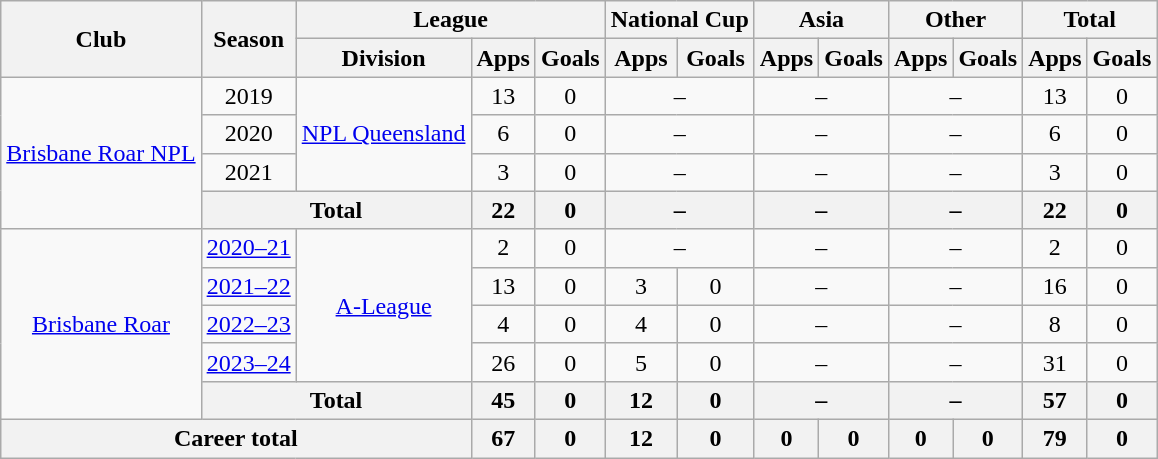<table class="wikitable" style="text-align:center">
<tr>
<th rowspan=2>Club</th>
<th rowspan=2>Season</th>
<th colspan=3>League</th>
<th colspan=2>National Cup</th>
<th colspan=2>Asia</th>
<th colspan=2>Other</th>
<th colspan=2>Total</th>
</tr>
<tr>
<th>Division</th>
<th>Apps</th>
<th>Goals</th>
<th>Apps</th>
<th>Goals</th>
<th>Apps</th>
<th>Goals</th>
<th>Apps</th>
<th>Goals</th>
<th>Apps</th>
<th>Goals</th>
</tr>
<tr>
<td rowspan="4"><a href='#'>Brisbane Roar NPL</a></td>
<td>2019</td>
<td rowspan="3"><a href='#'>NPL Queensland</a></td>
<td>13</td>
<td>0</td>
<td colspan="2">–</td>
<td colspan="2">–</td>
<td colspan="2">–</td>
<td>13</td>
<td>0</td>
</tr>
<tr>
<td>2020</td>
<td>6</td>
<td>0</td>
<td colspan="2">–</td>
<td colspan="2">–</td>
<td colspan="2">–</td>
<td>6</td>
<td>0</td>
</tr>
<tr>
<td>2021</td>
<td>3</td>
<td>0</td>
<td colspan="2">–</td>
<td colspan="2">–</td>
<td colspan="2">–</td>
<td>3</td>
<td>0</td>
</tr>
<tr>
<th colspan=2>Total</th>
<th>22</th>
<th>0</th>
<th colspan="2">–</th>
<th colspan="2">–</th>
<th colspan="2">–</th>
<th>22</th>
<th>0</th>
</tr>
<tr>
<td rowspan="5"><a href='#'>Brisbane Roar</a></td>
<td><a href='#'>2020–21</a></td>
<td rowspan="4"><a href='#'>A-League</a></td>
<td>2</td>
<td>0</td>
<td colspan="2">–</td>
<td colspan="2">–</td>
<td colspan="2">–</td>
<td>2</td>
<td>0</td>
</tr>
<tr>
<td><a href='#'>2021–22</a></td>
<td>13</td>
<td>0</td>
<td>3</td>
<td>0</td>
<td colspan="2">–</td>
<td colspan="2">–</td>
<td>16</td>
<td>0</td>
</tr>
<tr>
<td><a href='#'>2022–23</a></td>
<td>4</td>
<td>0</td>
<td>4</td>
<td>0</td>
<td colspan="2">–</td>
<td colspan="2">–</td>
<td>8</td>
<td>0</td>
</tr>
<tr>
<td><a href='#'>2023–24</a></td>
<td>26</td>
<td>0</td>
<td>5</td>
<td>0</td>
<td colspan="2">–</td>
<td colspan="2">–</td>
<td>31</td>
<td>0</td>
</tr>
<tr>
<th colspan=2>Total</th>
<th>45</th>
<th>0</th>
<th>12</th>
<th>0</th>
<th colspan="2">–</th>
<th colspan="2">–</th>
<th>57</th>
<th>0</th>
</tr>
<tr>
<th colspan=3>Career total</th>
<th>67</th>
<th>0</th>
<th>12</th>
<th>0</th>
<th>0</th>
<th>0</th>
<th>0</th>
<th>0</th>
<th>79</th>
<th>0</th>
</tr>
</table>
